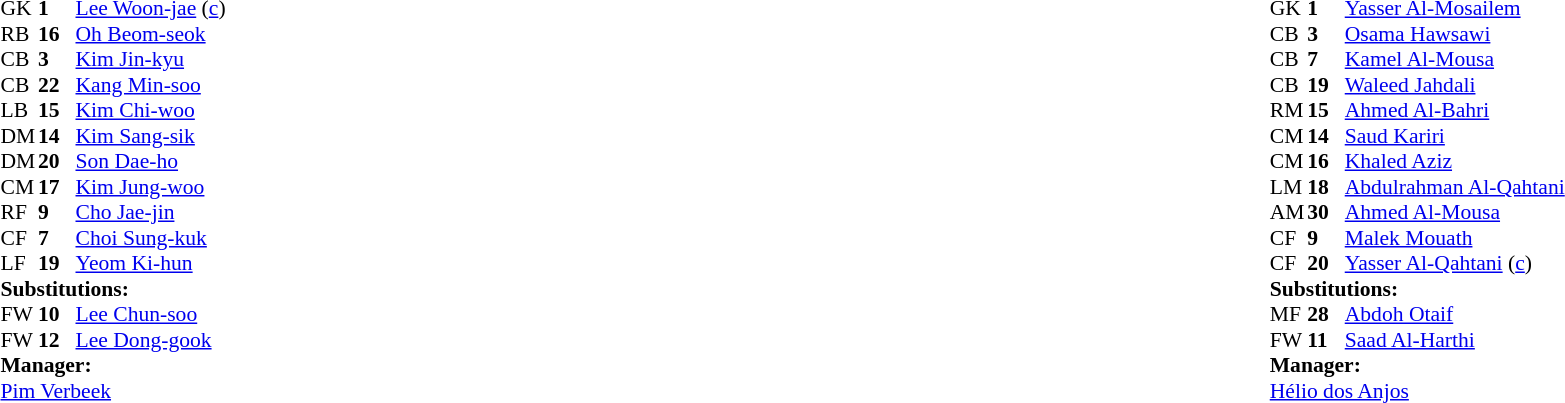<table style="width:100%;">
<tr>
<td style="vertical-align:top; width:50%;"><br><table style="font-size: 90%" cellspacing="0" cellpadding="0">
<tr>
<th width="25"></th>
<th width="25"></th>
</tr>
<tr>
<td>GK</td>
<td><strong>1</strong></td>
<td><a href='#'>Lee Woon-jae</a> (<a href='#'>c</a>)</td>
</tr>
<tr>
<td>RB</td>
<td><strong>16</strong></td>
<td><a href='#'>Oh Beom-seok</a></td>
</tr>
<tr>
<td>CB</td>
<td><strong>3</strong></td>
<td><a href='#'>Kim Jin-kyu</a></td>
</tr>
<tr>
<td>CB</td>
<td><strong>22</strong></td>
<td><a href='#'>Kang Min-soo</a></td>
</tr>
<tr>
<td>LB</td>
<td><strong>15</strong></td>
<td><a href='#'>Kim Chi-woo</a></td>
</tr>
<tr>
<td>DM</td>
<td><strong>14</strong></td>
<td><a href='#'>Kim Sang-sik</a></td>
<td></td>
</tr>
<tr>
<td>DM</td>
<td><strong>20</strong></td>
<td><a href='#'>Son Dae-ho</a></td>
</tr>
<tr>
<td>CM</td>
<td><strong>17</strong></td>
<td><a href='#'>Kim Jung-woo</a></td>
</tr>
<tr>
<td>RF</td>
<td><strong>9</strong></td>
<td><a href='#'>Cho Jae-jin</a></td>
<td></td>
<td></td>
</tr>
<tr>
<td>CF</td>
<td><strong>7</strong></td>
<td><a href='#'>Choi Sung-kuk</a></td>
<td></td>
<td></td>
</tr>
<tr>
<td>LF</td>
<td><strong>19</strong></td>
<td><a href='#'>Yeom Ki-hun</a></td>
</tr>
<tr>
<td colspan=3><strong>Substitutions:</strong></td>
</tr>
<tr>
<td>FW</td>
<td><strong>10</strong></td>
<td><a href='#'>Lee Chun-soo</a></td>
<td></td>
<td></td>
</tr>
<tr>
<td>FW</td>
<td><strong>12</strong></td>
<td><a href='#'>Lee Dong-gook</a></td>
<td></td>
<td></td>
</tr>
<tr>
<td colspan=3><strong>Manager:</strong></td>
</tr>
<tr>
<td colspan=3> <a href='#'>Pim Verbeek</a></td>
</tr>
</table>
</td>
<td style="vertical-align:top; width:50%;"><br><table cellspacing="0" cellpadding="0" style="font-size:90%; margin:auto;">
<tr>
<th width=25></th>
<th width=25></th>
</tr>
<tr>
<td>GK</td>
<td><strong>1</strong></td>
<td><a href='#'>Yasser Al-Mosailem</a></td>
</tr>
<tr>
<td>CB</td>
<td><strong>3</strong></td>
<td><a href='#'>Osama Hawsawi</a></td>
</tr>
<tr>
<td>CB</td>
<td><strong>7</strong></td>
<td><a href='#'>Kamel Al-Mousa</a></td>
</tr>
<tr>
<td>CB</td>
<td><strong>19</strong></td>
<td><a href='#'>Waleed Jahdali</a></td>
</tr>
<tr>
<td>RM</td>
<td><strong>15</strong></td>
<td><a href='#'>Ahmed Al-Bahri</a></td>
</tr>
<tr>
<td>CM</td>
<td><strong>14</strong></td>
<td><a href='#'>Saud Kariri</a></td>
<td></td>
</tr>
<tr>
<td>CM</td>
<td><strong>16</strong></td>
<td><a href='#'>Khaled Aziz</a></td>
<td></td>
</tr>
<tr>
<td>LM</td>
<td><strong>18</strong></td>
<td><a href='#'>Abdulrahman Al-Qahtani</a></td>
<td></td>
<td></td>
</tr>
<tr>
<td>AM</td>
<td><strong>30</strong></td>
<td><a href='#'>Ahmed Al-Mousa</a></td>
<td></td>
</tr>
<tr>
<td>CF</td>
<td><strong>9</strong></td>
<td><a href='#'>Malek Mouath</a></td>
</tr>
<tr>
<td>CF</td>
<td><strong>20</strong></td>
<td><a href='#'>Yasser Al-Qahtani</a> (<a href='#'>c</a>)</td>
<td></td>
<td></td>
</tr>
<tr>
<td colspan=3><strong>Substitutions:</strong></td>
</tr>
<tr>
<td>MF</td>
<td><strong>28</strong></td>
<td><a href='#'>Abdoh Otaif</a></td>
<td></td>
<td></td>
</tr>
<tr>
<td>FW</td>
<td><strong>11</strong></td>
<td><a href='#'>Saad Al-Harthi</a></td>
<td></td>
<td></td>
</tr>
<tr>
<td colspan=3><strong>Manager:</strong></td>
</tr>
<tr>
<td colspan=3> <a href='#'>Hélio dos Anjos</a></td>
</tr>
</table>
</td>
</tr>
</table>
